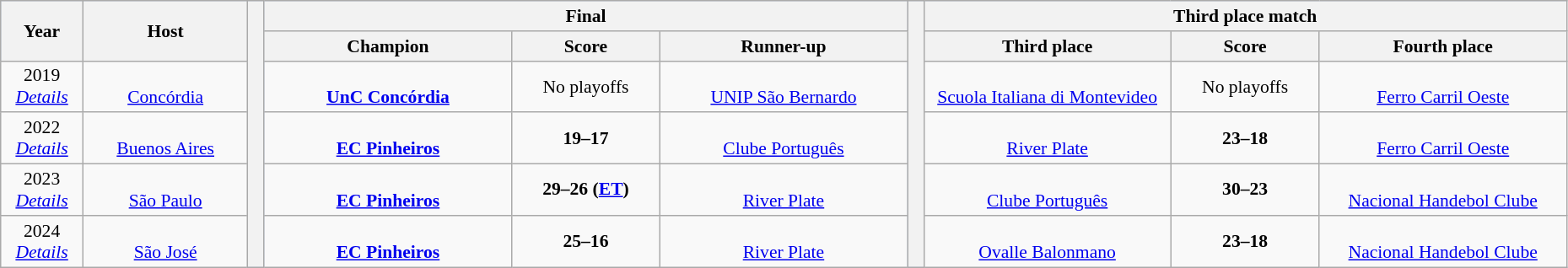<table class="wikitable" style="font-size:90%; width: 98%; text-align: center;">
<tr bgcolor=#C1D8FF>
<th rowspan=2 width=5%>Year</th>
<th rowspan=2 width=10%>Host</th>
<th width=1% rowspan=6 bgcolor=ffffff></th>
<th colspan=3>Final</th>
<th width=1% rowspan=6 bgcolor=ffffff></th>
<th colspan=3>Third place match</th>
</tr>
<tr bgcolor=#EFEFEF>
<th width=15%>Champion</th>
<th width=9%>Score</th>
<th width=15%>Runner-up</th>
<th width=15%>Third place</th>
<th width=9%>Score</th>
<th width=15%>Fourth place</th>
</tr>
<tr>
<td>2019<br><em><a href='#'>Details</a></em></td>
<td><br><a href='#'>Concórdia</a></td>
<td><strong><br> <a href='#'>UnC Concórdia</a></strong></td>
<td><span>No playoffs</span></td>
<td><br> <a href='#'>UNIP São Bernardo</a></td>
<td><br> <a href='#'>Scuola Italiana di Montevideo</a></td>
<td><span>No playoffs</span></td>
<td><br> <a href='#'>Ferro Carril Oeste</a></td>
</tr>
<tr>
<td>2022<br><em><a href='#'>Details</a></em></td>
<td><br><a href='#'>Buenos Aires</a></td>
<td><strong><br> <a href='#'>EC Pinheiros</a></strong></td>
<td><strong>19–17</strong></td>
<td><br> <a href='#'>Clube Português</a></td>
<td><br> <a href='#'>River Plate</a></td>
<td><strong>23–18</strong></td>
<td><br> <a href='#'>Ferro Carril Oeste</a></td>
</tr>
<tr>
<td>2023<br><em><a href='#'>Details</a></em></td>
<td><br><a href='#'>São Paulo</a></td>
<td><strong><br> <a href='#'>EC Pinheiros</a></strong></td>
<td><strong>29–26 (<a href='#'>ET</a>)</strong></td>
<td><br> <a href='#'>River Plate</a></td>
<td><br> <a href='#'>Clube Português</a></td>
<td><strong>30–23</strong></td>
<td><br> <a href='#'>Nacional Handebol Clube</a></td>
</tr>
<tr>
<td>2024<br><em><a href='#'>Details</a></em></td>
<td><br><a href='#'>São José</a></td>
<td><strong><br> <a href='#'>EC Pinheiros</a></strong></td>
<td><strong>25–16</strong></td>
<td><br> <a href='#'>River Plate</a></td>
<td><br> <a href='#'>Ovalle Balonmano</a></td>
<td><strong>23–18</strong></td>
<td><br> <a href='#'>Nacional Handebol Clube</a></td>
</tr>
</table>
